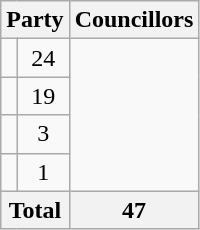<table class="wikitable">
<tr>
<th colspan=2>Party</th>
<th>Councillors</th>
</tr>
<tr>
<td></td>
<td align=center>24</td>
</tr>
<tr>
<td></td>
<td align=center>19</td>
</tr>
<tr>
<td></td>
<td align=center>3</td>
</tr>
<tr>
<td></td>
<td align=center>1</td>
</tr>
<tr>
<th colspan=2>Total</th>
<th align=center>47</th>
</tr>
</table>
